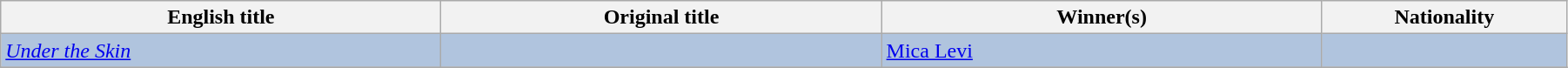<table class="wikitable" width="95%" cellpadding="5">
<tr>
<th width="18%">English title</th>
<th width="18%">Original title</th>
<th width="18%">Winner(s)</th>
<th width="10%">Nationality</th>
</tr>
<tr style="background:#B0C4DE;">
<td><em><a href='#'>Under the Skin</a></em></td>
<td></td>
<td><a href='#'>Mica Levi</a></td>
<td></td>
</tr>
<tr>
</tr>
</table>
